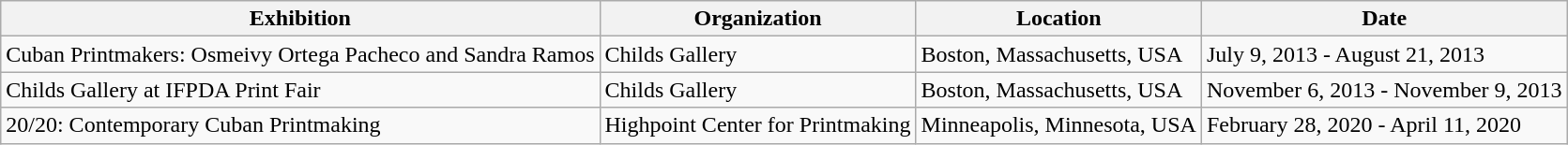<table class="wikitable">
<tr>
<th>Exhibition</th>
<th>Organization</th>
<th>Location</th>
<th>Date</th>
</tr>
<tr>
<td>Cuban Printmakers: Osmeivy Ortega Pacheco and Sandra Ramos</td>
<td>Childs Gallery</td>
<td>Boston, Massachusetts, USA</td>
<td>July 9, 2013 - August 21, 2013</td>
</tr>
<tr>
<td>Childs Gallery at IFPDA Print Fair</td>
<td>Childs Gallery</td>
<td>Boston, Massachusetts, USA</td>
<td>November 6, 2013 - November 9, 2013</td>
</tr>
<tr>
<td>20/20: Contemporary Cuban Printmaking</td>
<td>Highpoint Center for Printmaking</td>
<td>Minneapolis, Minnesota, USA</td>
<td>February 28, 2020 - April 11, 2020</td>
</tr>
</table>
